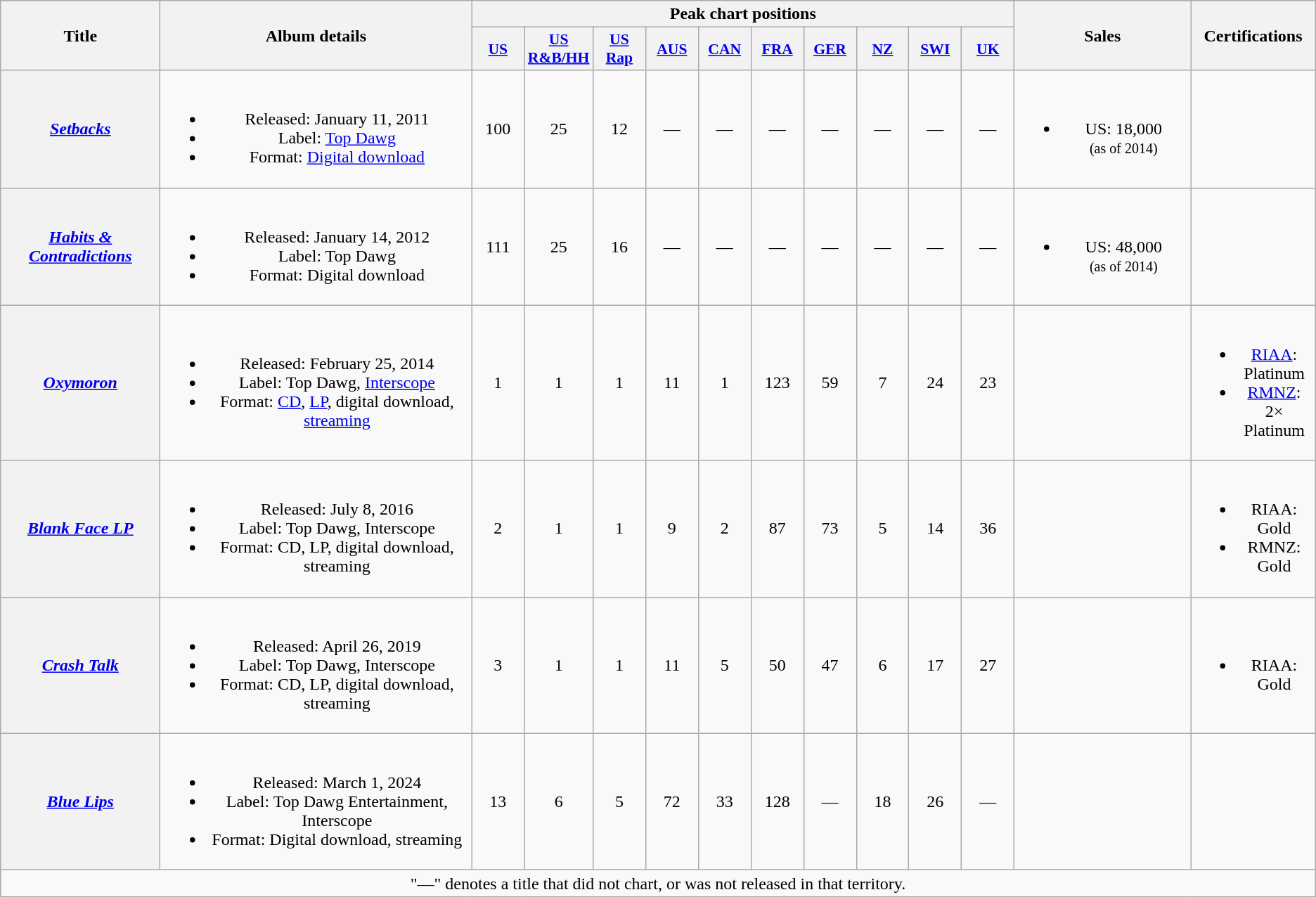<table class="wikitable plainrowheaders" style="text-align:center;">
<tr>
<th scope="col" rowspan="2" style="width:9em;">Title</th>
<th scope="col" rowspan="2" style="width:18em;">Album details</th>
<th scope="col" colspan="10">Peak chart positions</th>
<th rowspan="2" scope="col" style="width:10em;">Sales</th>
<th scope="col" rowspan="2">Certifications</th>
</tr>
<tr>
<th scope="col" style="width:3em;font-size:90%;"><a href='#'>US</a><br></th>
<th scope="col" style="width:3em;font-size:90%;"><a href='#'>US R&B/HH</a><br></th>
<th scope="col" style="width:3em;font-size:90%;"><a href='#'>US Rap</a><br></th>
<th scope="col" style="width:3em;font-size:90%;"><a href='#'>AUS</a><br></th>
<th scope="col" style="width:3em;font-size:90%;"><a href='#'>CAN</a><br></th>
<th scope="col" style="width:3em;font-size:90%;"><a href='#'>FRA</a><br></th>
<th scope="col" style="width:3em;font-size:90%;"><a href='#'>GER</a><br></th>
<th scope="col" style="width:3em;font-size:90%;"><a href='#'>NZ</a><br></th>
<th scope="col" style="width:3em;font-size:90%;"><a href='#'>SWI</a><br></th>
<th scope="col" style="width:3em;font-size:90%;"><a href='#'>UK</a><br></th>
</tr>
<tr>
<th scope="row"><em><a href='#'>Setbacks</a></em></th>
<td><br><ul><li>Released: January 11, 2011</li><li>Label: <a href='#'>Top Dawg</a></li><li>Format: <a href='#'>Digital download</a></li></ul></td>
<td>100</td>
<td>25</td>
<td>12</td>
<td>—</td>
<td>—</td>
<td>—</td>
<td>—</td>
<td>—</td>
<td>—</td>
<td>—</td>
<td><br><ul><li>US: 18,000<br><small>(as of 2014)</small></li></ul></td>
<td></td>
</tr>
<tr>
<th scope="row"><em><a href='#'>Habits & Contradictions</a></em></th>
<td><br><ul><li>Released: January 14, 2012</li><li>Label: Top Dawg</li><li>Format: Digital download</li></ul></td>
<td>111</td>
<td>25</td>
<td>16</td>
<td>—</td>
<td>—</td>
<td>—</td>
<td>—</td>
<td>—</td>
<td>—</td>
<td>—</td>
<td><br><ul><li>US: 48,000<br><small>(as of 2014)</small></li></ul></td>
<td></td>
</tr>
<tr>
<th scope="row"><em><a href='#'>Oxymoron</a></em></th>
<td><br><ul><li>Released: February 25, 2014</li><li>Label: Top Dawg, <a href='#'>Interscope</a></li><li>Format: <a href='#'>CD</a>, <a href='#'>LP</a>, digital download, <a href='#'>streaming</a></li></ul></td>
<td>1</td>
<td>1</td>
<td>1</td>
<td>11</td>
<td>1</td>
<td>123</td>
<td>59</td>
<td>7</td>
<td>24</td>
<td>23</td>
<td></td>
<td><br><ul><li><a href='#'>RIAA</a>: Platinum</li><li><a href='#'>RMNZ</a>: 2× Platinum</li></ul></td>
</tr>
<tr>
<th scope="row"><em><a href='#'>Blank Face LP</a></em></th>
<td><br><ul><li>Released: July 8, 2016</li><li>Label: Top Dawg, Interscope</li><li>Format: CD, LP, digital download, streaming</li></ul></td>
<td>2</td>
<td>1</td>
<td>1</td>
<td>9</td>
<td>2</td>
<td>87</td>
<td>73</td>
<td>5</td>
<td>14</td>
<td>36</td>
<td></td>
<td><br><ul><li>RIAA: Gold</li><li>RMNZ: Gold</li></ul></td>
</tr>
<tr>
<th scope="row"><em><a href='#'>Crash Talk</a></em></th>
<td><br><ul><li>Released: April 26, 2019</li><li>Label: Top Dawg, Interscope</li><li>Format: CD, LP, digital download, streaming</li></ul></td>
<td>3</td>
<td>1</td>
<td>1</td>
<td>11</td>
<td>5</td>
<td>50</td>
<td>47</td>
<td>6</td>
<td>17</td>
<td>27</td>
<td></td>
<td><br><ul><li>RIAA: Gold</li></ul></td>
</tr>
<tr>
<th scope="row"><em><a href='#'>Blue Lips</a></em></th>
<td><br><ul><li>Released: March 1, 2024</li><li>Label: Top Dawg Entertainment, Interscope</li><li>Format: Digital download, streaming</li></ul></td>
<td>13</td>
<td>6</td>
<td>5</td>
<td>72</td>
<td>33</td>
<td>128<br></td>
<td>—</td>
<td>18<br></td>
<td>26</td>
<td>—</td>
<td></td>
<td></td>
</tr>
<tr>
<td colspan="14">"—" denotes a title that did not chart, or was not released in that territory.</td>
</tr>
</table>
